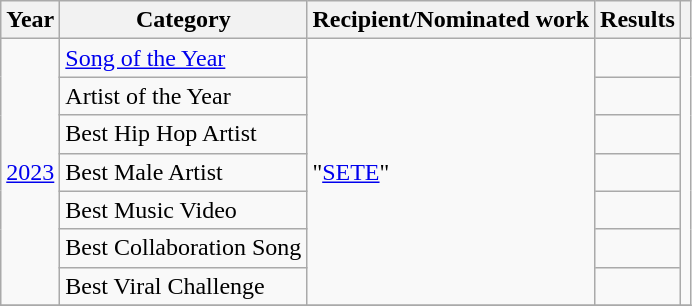<table class="wikitable">
<tr>
<th>Year</th>
<th>Category</th>
<th>Recipient/Nominated work</th>
<th>Results</th>
<th></th>
</tr>
<tr>
<td rowspan="7"><a href='#'>2023</a></td>
<td><a href='#'>Song of the Year</a></td>
<td rowspan="7"><div>"<a href='#'>SETE</a>"</div></td>
<td></td>
<td rowspan="7"></td>
</tr>
<tr>
<td>Artist of the Year</td>
<td></td>
</tr>
<tr>
<td>Best Hip Hop Artist</td>
<td></td>
</tr>
<tr>
<td>Best Male Artist</td>
<td></td>
</tr>
<tr>
<td>Best Music Video</td>
<td></td>
</tr>
<tr>
<td>Best Collaboration Song</td>
<td></td>
</tr>
<tr>
<td>Best Viral Challenge</td>
<td> </td>
</tr>
<tr>
</tr>
</table>
